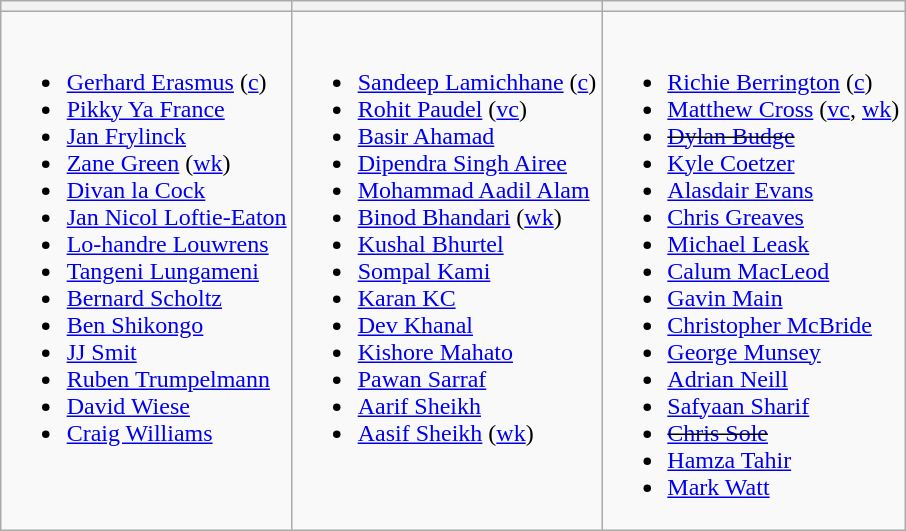<table class="wikitable" style="text-align:left; margin:auto">
<tr>
<th></th>
<th></th>
<th></th>
</tr>
<tr style="vertical-align:top">
<td><br><ul><li><a href='#'>Gerhard Erasmus</a> (<a href='#'>c</a>)</li><li><a href='#'>Pikky Ya France</a></li><li><a href='#'>Jan Frylinck</a></li><li><a href='#'>Zane Green</a> (<a href='#'>wk</a>)</li><li><a href='#'>Divan la Cock</a></li><li><a href='#'>Jan Nicol Loftie-Eaton</a></li><li><a href='#'>Lo-handre Louwrens</a></li><li><a href='#'>Tangeni Lungameni</a></li><li><a href='#'>Bernard Scholtz</a></li><li><a href='#'>Ben Shikongo</a></li><li><a href='#'>JJ Smit</a></li><li><a href='#'>Ruben Trumpelmann</a></li><li><a href='#'>David Wiese</a></li><li><a href='#'>Craig Williams</a></li></ul></td>
<td><br><ul><li><a href='#'>Sandeep Lamichhane</a> (<a href='#'>c</a>)</li><li><a href='#'>Rohit Paudel</a> (<a href='#'>vc</a>)</li><li><a href='#'>Basir Ahamad</a></li><li><a href='#'>Dipendra Singh Airee</a></li><li><a href='#'>Mohammad Aadil Alam</a></li><li><a href='#'>Binod Bhandari</a> (<a href='#'>wk</a>)</li><li><a href='#'>Kushal Bhurtel</a></li><li><a href='#'>Sompal Kami</a></li><li><a href='#'>Karan KC</a></li><li><a href='#'>Dev Khanal</a></li><li><a href='#'>Kishore Mahato</a></li><li><a href='#'>Pawan Sarraf</a></li><li><a href='#'>Aarif Sheikh</a></li><li><a href='#'>Aasif Sheikh</a> (<a href='#'>wk</a>)</li></ul></td>
<td><br><ul><li><a href='#'>Richie Berrington</a> (<a href='#'>c</a>)</li><li><a href='#'>Matthew Cross</a> (<a href='#'>vc</a>, <a href='#'>wk</a>)</li><li><s><a href='#'>Dylan Budge</a></s></li><li><a href='#'>Kyle Coetzer</a></li><li><a href='#'>Alasdair Evans</a></li><li><a href='#'>Chris Greaves</a></li><li><a href='#'>Michael Leask</a></li><li><a href='#'>Calum MacLeod</a></li><li><a href='#'>Gavin Main</a></li><li><a href='#'>Christopher McBride</a></li><li><a href='#'>George Munsey</a></li><li><a href='#'>Adrian Neill</a></li><li><a href='#'>Safyaan Sharif</a></li><li><s><a href='#'>Chris Sole</a></s></li><li><a href='#'>Hamza Tahir</a></li><li><a href='#'>Mark Watt</a></li></ul></td>
</tr>
</table>
